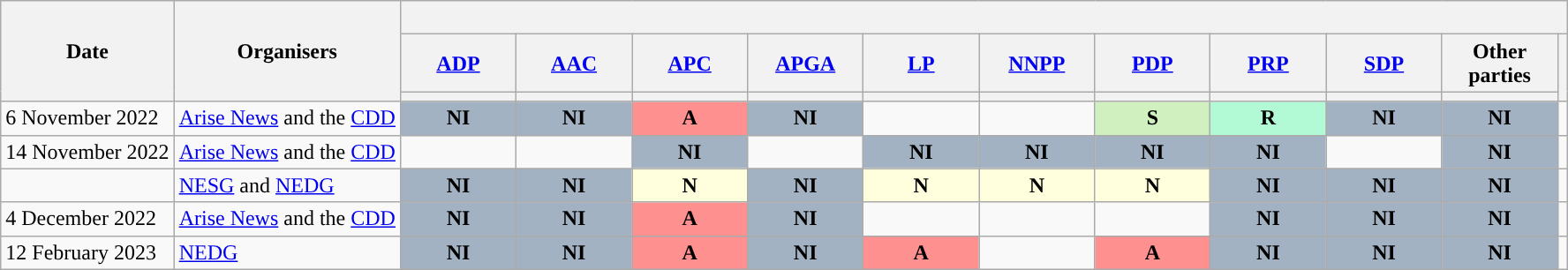<table class="wikitable" style="text-align:center;">
<tr>
<th rowspan="3">Date</th>
<th rowspan="3">Organisers</th>
<th colspan="11">      <br>     </th>
</tr>
<tr>
<th scope="col" style="width:5em;"><a href='#'>ADP</a></th>
<th scope="col" style="width:5em;"><a href='#'>AAC</a></th>
<th scope="col" style="width:5em;"><a href='#'>APC</a></th>
<th scope="col" style="width:5em;"><a href='#'>APGA</a></th>
<th scope="col" style="width:5em;"><a href='#'>LP</a></th>
<th scope="col" style="width:5em;"><a href='#'>NNPP</a></th>
<th scope="col" style="width:5em;"><a href='#'>PDP</a></th>
<th scope="col" style="width:5em;"><a href='#'>PRP</a></th>
<th scope="col" style="width:5em;"><a href='#'>SDP</a></th>
<th scope="col" style="width:5em;">Other parties</th>
<th rowspan="2"></th>
</tr>
<tr>
<th style="background:"></th>
<th style="background:"></th>
<th style="background:"></th>
<th style="background:"></th>
<th style="background:"></th>
<th style="background:"></th>
<th style="background:"></th>
<th style="background:"></th>
<th style="background:"></th>
<th style="background:"></th>
</tr>
<tr>
<td style="white-space:nowrap; text-align:left;">6 November 2022</td>
<td style="white-space:nowrap; text-align:left;"><a href='#'>Arise News</a> and the <a href='#'>CDD</a></td>
<td style="background:#A2B2C2;"><strong>NI</strong></td>
<td style="background:#A2B2C2;"><strong>NI</strong></td>
<td style="background:#FF9090;"><strong>A</strong><br></td>
<td style="background:#A2B2C2;"><strong>NI</strong></td>
<td></td>
<td></td>
<td style="background:#D0F0C0;"><strong>S</strong><br></td>
<td style="background:#b2fad5;"><strong>R</strong><br></td>
<td style="background:#A2B2C2;"><strong>NI</strong></td>
<td style="background:#A2B2C2;"><strong>NI</strong><br></td>
<td></td>
</tr>
<tr>
<td style="white-space:nowrap; text-align:left;">14 November 2022</td>
<td style="white-space:nowrap; text-align:left;"><a href='#'>Arise News</a> and the <a href='#'>CDD</a></td>
<td></td>
<td></td>
<td style="background:#A2B2C2;"><strong>NI</strong></td>
<td></td>
<td style="background:#A2B2C2;"><strong>NI</strong></td>
<td style="background:#A2B2C2;"><strong>NI</strong></td>
<td style="background:#A2B2C2;"><strong>NI</strong></td>
<td style="background:#A2B2C2;"><strong>NI</strong></td>
<td></td>
<td style="background:#A2B2C2;"><strong>NI</strong><br></td>
<td></td>
</tr>
<tr>
<td style="white-space:nowrap; text-align:left;"></td>
<td style="white-space:nowrap; text-align:left;"><a href='#'>NESG</a> and <a href='#'>NEDG</a></td>
<td style="background:#A2B2C2;"><strong>NI</strong></td>
<td style="background:#A2B2C2;"><strong>NI</strong></td>
<td style="background:#ffffdd;"><strong>N</strong><br></td>
<td style="background:#A2B2C2;"><strong>NI</strong></td>
<td style="background:#ffffdd;"><strong>N</strong><br></td>
<td style="background:#ffffdd;"><strong>N</strong><br></td>
<td style="background:#ffffdd;"><strong>N</strong><br></td>
<td style="background:#A2B2C2;"><strong>NI</strong></td>
<td style="background:#A2B2C2;"><strong>NI</strong></td>
<td style="background:#A2B2C2;"><strong>NI</strong><br></td>
<td></td>
</tr>
<tr>
<td style="white-space:nowrap; text-align:left;">4 December 2022</td>
<td style="white-space:nowrap; text-align:left;"><a href='#'>Arise News</a> and the <a href='#'>CDD</a></td>
<td style="background:#A2B2C2;"><strong>NI</strong></td>
<td style="background:#A2B2C2;"><strong>NI</strong></td>
<td style="background:#FF9090;"><strong>A</strong><br></td>
<td style="background:#A2B2C2;"><strong>NI</strong></td>
<td></td>
<td></td>
<td></td>
<td style="background:#A2B2C2;"><strong>NI</strong></td>
<td style="background:#A2B2C2;"><strong>NI</strong></td>
<td style="background:#A2B2C2;"><strong>NI</strong><br></td>
<td></td>
</tr>
<tr>
<td style="white-space:nowrap; text-align:left;">12 February 2023</td>
<td style="white-space:nowrap; text-align:left;"><a href='#'>NEDG</a></td>
<td style="background:#A2B2C2;"><strong>NI</strong></td>
<td style="background:#A2B2C2;"><strong>NI</strong></td>
<td style="background:#FF9090;"><strong>A</strong><br></td>
<td style="background:#A2B2C2;"><strong>NI</strong></td>
<td style="background:#FF9090;"><strong>A</strong><br></td>
<td></td>
<td style="background:#FF9090;"><strong>A</strong><br></td>
<td style="background:#A2B2C2;"><strong>NI</strong></td>
<td style="background:#A2B2C2;"><strong>NI</strong></td>
<td style="background:#A2B2C2;"><strong>NI</strong><br></td>
<td></td>
</tr>
</table>
